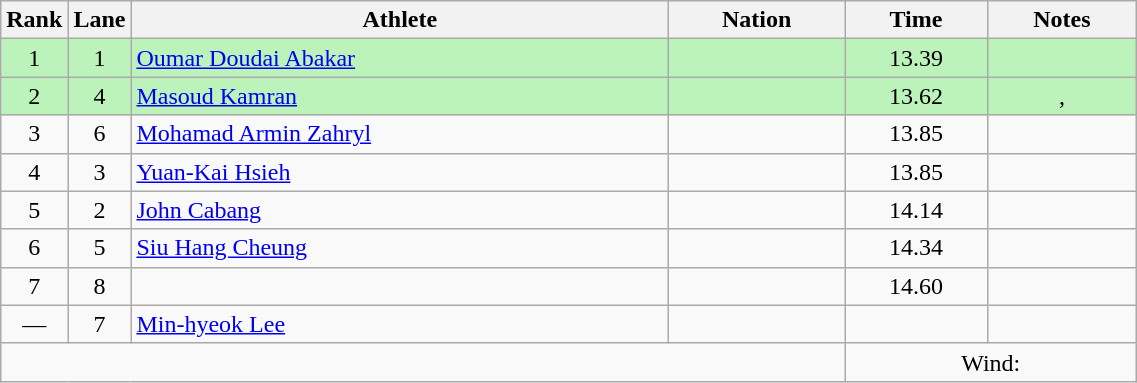<table class="wikitable sortable" style="text-align:center;width: 60%;">
<tr>
<th scope="col" style="width: 10px;">Rank</th>
<th scope="col" style="width: 10px;">Lane</th>
<th scope="col">Athlete</th>
<th scope="col">Nation</th>
<th scope="col">Time</th>
<th scope="col">Notes</th>
</tr>
<tr bgcolor=bbf3bb>
<td>1</td>
<td>1</td>
<td align="left"><a href='#'>Oumar Doudai Abakar</a></td>
<td align="left"></td>
<td>13.39</td>
<td></td>
</tr>
<tr bgcolor=bbf3bb>
<td>2</td>
<td>4</td>
<td align="left"><a href='#'>Masoud Kamran</a></td>
<td align="left"></td>
<td>13.62</td>
<td>, </td>
</tr>
<tr>
<td>3</td>
<td>6</td>
<td align="left"><a href='#'>Mohamad Armin Zahryl</a></td>
<td align="left"></td>
<td>13.85 </td>
<td></td>
</tr>
<tr>
<td>4</td>
<td>3</td>
<td align="left"><a href='#'>Yuan-Kai Hsieh</a></td>
<td align="left"></td>
<td>13.85 </td>
<td></td>
</tr>
<tr>
<td>5</td>
<td>2</td>
<td align="left"><a href='#'>John Cabang</a></td>
<td align="left"></td>
<td>14.14</td>
<td></td>
</tr>
<tr>
<td>6</td>
<td>5</td>
<td align="left"><a href='#'>Siu Hang Cheung</a></td>
<td align="left"></td>
<td>14.34</td>
<td></td>
</tr>
<tr>
<td>7</td>
<td>8</td>
<td align="left"></td>
<td align="left"></td>
<td>14.60</td>
<td></td>
</tr>
<tr>
<td>—</td>
<td>7</td>
<td align="left"><a href='#'>Min-hyeok Lee</a></td>
<td align="left"></td>
<td></td>
<td></td>
</tr>
<tr class="sortbottom">
<td colspan="4"></td>
<td colspan="2">Wind: </td>
</tr>
</table>
